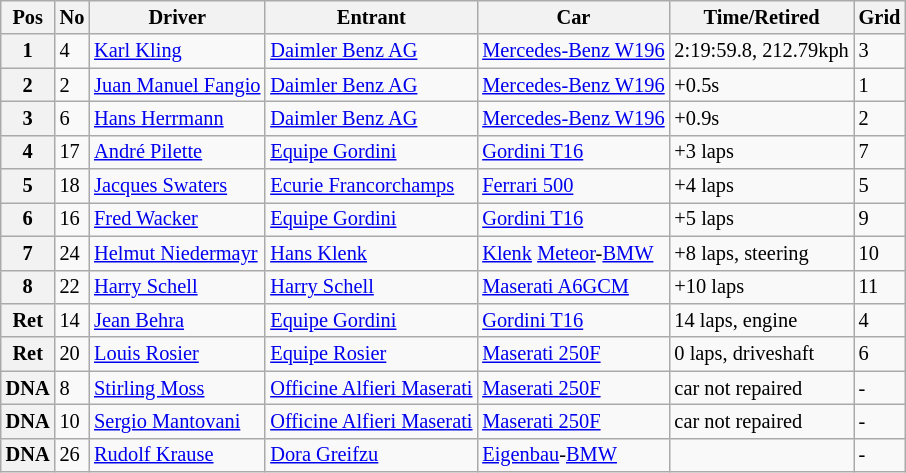<table class="wikitable" style="font-size: 85%;">
<tr>
<th>Pos</th>
<th>No</th>
<th>Driver</th>
<th>Entrant</th>
<th>Car</th>
<th>Time/Retired</th>
<th>Grid</th>
</tr>
<tr>
<th>1</th>
<td>4</td>
<td> <a href='#'>Karl Kling</a></td>
<td><a href='#'>Daimler Benz AG</a></td>
<td><a href='#'>Mercedes-Benz W196</a></td>
<td>2:19:59.8, 212.79kph</td>
<td>3</td>
</tr>
<tr>
<th>2</th>
<td>2</td>
<td> <a href='#'>Juan Manuel Fangio</a></td>
<td><a href='#'>Daimler Benz AG</a></td>
<td><a href='#'>Mercedes-Benz W196</a></td>
<td>+0.5s</td>
<td>1</td>
</tr>
<tr>
<th>3</th>
<td>6</td>
<td> <a href='#'>Hans Herrmann</a></td>
<td><a href='#'>Daimler Benz AG</a></td>
<td><a href='#'>Mercedes-Benz W196</a></td>
<td>+0.9s</td>
<td>2</td>
</tr>
<tr>
<th>4</th>
<td>17</td>
<td> <a href='#'>André Pilette</a></td>
<td><a href='#'>Equipe Gordini</a></td>
<td><a href='#'>Gordini T16</a></td>
<td>+3 laps</td>
<td>7</td>
</tr>
<tr>
<th>5</th>
<td>18</td>
<td> <a href='#'>Jacques Swaters</a></td>
<td><a href='#'>Ecurie Francorchamps</a></td>
<td><a href='#'>Ferrari 500</a></td>
<td>+4 laps</td>
<td>5</td>
</tr>
<tr>
<th>6</th>
<td>16</td>
<td> <a href='#'>Fred Wacker</a></td>
<td><a href='#'>Equipe Gordini</a></td>
<td><a href='#'>Gordini T16</a></td>
<td>+5 laps</td>
<td>9</td>
</tr>
<tr>
<th>7</th>
<td>24</td>
<td> <a href='#'>Helmut Niedermayr</a></td>
<td><a href='#'>Hans Klenk</a></td>
<td><a href='#'>Klenk</a> <a href='#'>Meteor</a>-<a href='#'>BMW</a></td>
<td>+8 laps, steering</td>
<td>10</td>
</tr>
<tr>
<th>8</th>
<td>22</td>
<td> <a href='#'>Harry Schell</a></td>
<td><a href='#'>Harry Schell</a></td>
<td><a href='#'>Maserati A6GCM</a></td>
<td>+10 laps</td>
<td>11</td>
</tr>
<tr>
<th>Ret</th>
<td>14</td>
<td> <a href='#'>Jean Behra</a></td>
<td><a href='#'>Equipe Gordini</a></td>
<td><a href='#'>Gordini T16</a></td>
<td>14 laps, engine</td>
<td>4</td>
</tr>
<tr>
<th>Ret</th>
<td>20</td>
<td> <a href='#'>Louis Rosier</a></td>
<td><a href='#'>Equipe Rosier</a></td>
<td><a href='#'>Maserati 250F</a></td>
<td>0 laps, driveshaft</td>
<td>6</td>
</tr>
<tr>
<th>DNA</th>
<td>8</td>
<td> <a href='#'>Stirling Moss</a></td>
<td><a href='#'>Officine Alfieri Maserati</a></td>
<td><a href='#'>Maserati 250F</a></td>
<td>car not repaired</td>
<td>-</td>
</tr>
<tr>
<th>DNA</th>
<td>10</td>
<td> <a href='#'>Sergio Mantovani</a></td>
<td><a href='#'>Officine Alfieri Maserati</a></td>
<td><a href='#'>Maserati 250F</a></td>
<td>car not repaired</td>
<td>-</td>
</tr>
<tr>
<th>DNA</th>
<td>26</td>
<td> <a href='#'>Rudolf Krause</a></td>
<td><a href='#'>Dora Greifzu</a></td>
<td><a href='#'>Eigenbau</a>-<a href='#'>BMW</a></td>
<td></td>
<td>-</td>
</tr>
</table>
